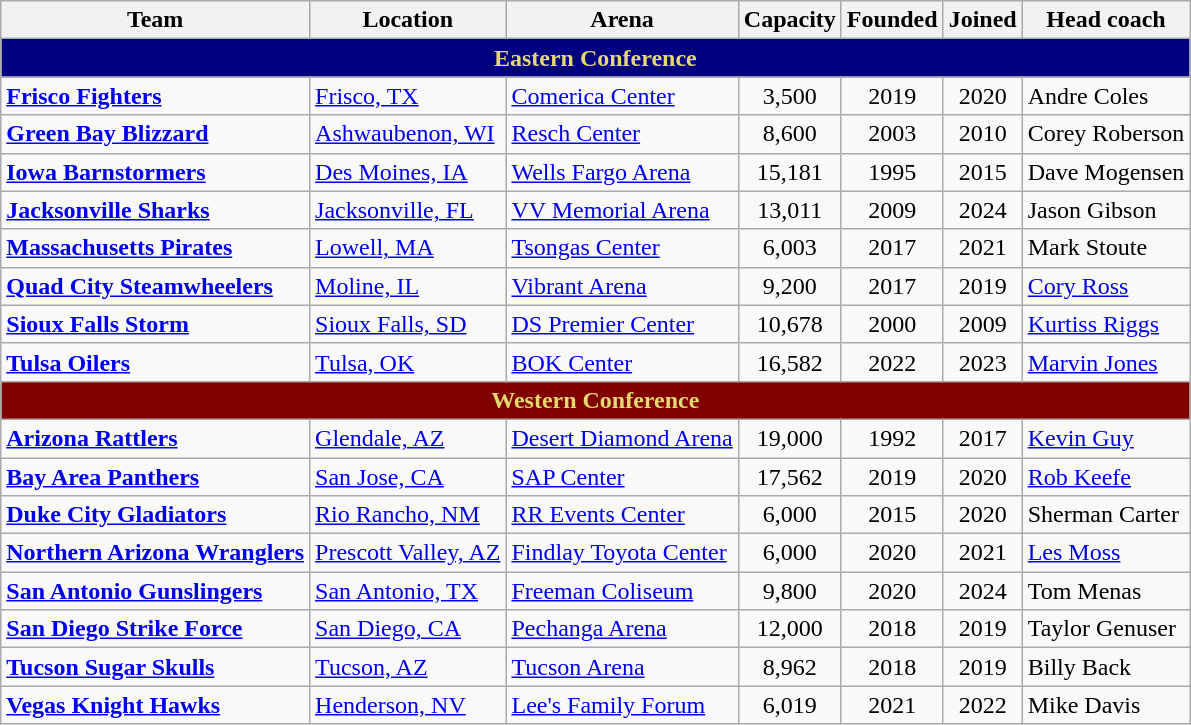<table class="wikitable sortable" style="text-align:left">
<tr>
<th>Team</th>
<th>Location</th>
<th>Arena</th>
<th>Capacity</th>
<th>Founded</th>
<th>Joined</th>
<th>Head coach</th>
</tr>
<tr>
<th colspan=7 style="color:#E4D96F; background-color:#000080">Eastern Conference</th>
</tr>
<tr>
<td><strong><a href='#'>Frisco Fighters</a></strong></td>
<td><a href='#'>Frisco, TX</a></td>
<td><a href='#'>Comerica Center</a></td>
<td align=center>3,500</td>
<td align=center>2019</td>
<td align=center>2020</td>
<td>Andre Coles</td>
</tr>
<tr>
<td><strong><a href='#'>Green Bay Blizzard</a></strong></td>
<td><a href='#'>Ashwaubenon, WI</a></td>
<td><a href='#'>Resch Center</a></td>
<td align=center>8,600</td>
<td align=center>2003</td>
<td align=center>2010</td>
<td>Corey Roberson</td>
</tr>
<tr>
<td><strong><a href='#'>Iowa Barnstormers</a></strong></td>
<td><a href='#'>Des Moines, IA</a></td>
<td><a href='#'>Wells Fargo Arena</a></td>
<td align=center>15,181</td>
<td align=center>1995</td>
<td align=center>2015</td>
<td>Dave Mogensen</td>
</tr>
<tr>
<td><strong><a href='#'>Jacksonville Sharks</a></strong></td>
<td><a href='#'>Jacksonville, FL</a></td>
<td><a href='#'>VV Memorial Arena</a></td>
<td align=center>13,011</td>
<td align=center>2009</td>
<td align=center>2024</td>
<td>Jason Gibson</td>
</tr>
<tr>
<td><strong><a href='#'>Massachusetts Pirates</a></strong></td>
<td><a href='#'>Lowell, MA</a></td>
<td><a href='#'>Tsongas Center</a></td>
<td align=center>6,003</td>
<td align=center>2017</td>
<td align=center>2021</td>
<td>Mark Stoute</td>
</tr>
<tr>
<td><strong><a href='#'>Quad City Steamwheelers</a></strong></td>
<td><a href='#'>Moline, IL</a></td>
<td><a href='#'>Vibrant Arena</a></td>
<td align=center>9,200</td>
<td align=center>2017</td>
<td align=center>2019</td>
<td><a href='#'>Cory Ross</a></td>
</tr>
<tr>
<td><strong><a href='#'>Sioux Falls Storm</a></strong></td>
<td><a href='#'>Sioux Falls, SD</a></td>
<td><a href='#'>DS Premier Center</a></td>
<td align=center>10,678</td>
<td align=center>2000</td>
<td align=center>2009</td>
<td><a href='#'>Kurtiss Riggs</a></td>
</tr>
<tr>
<td><strong><a href='#'>Tulsa Oilers</a></strong></td>
<td><a href='#'>Tulsa, OK</a></td>
<td><a href='#'>BOK Center</a></td>
<td align=center>16,582</td>
<td align=center>2022</td>
<td align=center>2023</td>
<td><a href='#'>Marvin Jones</a></td>
</tr>
<tr>
<th colspan=7 style="color:#E4D96F; background-color:#800000">Western Conference</th>
</tr>
<tr>
<td><strong><a href='#'>Arizona Rattlers</a></strong></td>
<td><a href='#'>Glendale, AZ</a></td>
<td><a href='#'>Desert Diamond Arena</a></td>
<td align=center>19,000</td>
<td align=center>1992</td>
<td align=center>2017</td>
<td><a href='#'>Kevin Guy</a></td>
</tr>
<tr>
<td><strong><a href='#'>Bay Area Panthers</a></strong></td>
<td><a href='#'>San Jose, CA</a></td>
<td><a href='#'>SAP Center</a></td>
<td align=center>17,562</td>
<td align=center>2019</td>
<td align=center>2020</td>
<td><a href='#'>Rob Keefe</a></td>
</tr>
<tr>
<td><strong><a href='#'>Duke City Gladiators</a></strong></td>
<td><a href='#'>Rio Rancho, NM</a></td>
<td><a href='#'>RR Events Center</a></td>
<td align=center>6,000</td>
<td align=center>2015</td>
<td align=center>2020</td>
<td>Sherman Carter</td>
</tr>
<tr>
<td><strong><a href='#'>Northern Arizona Wranglers</a></strong></td>
<td><a href='#'>Prescott Valley, AZ</a></td>
<td><a href='#'>Findlay Toyota Center</a></td>
<td align=center>6,000</td>
<td align=center>2020</td>
<td align=center>2021</td>
<td><a href='#'>Les Moss</a></td>
</tr>
<tr>
<td><strong><a href='#'>San Antonio Gunslingers</a></strong></td>
<td><a href='#'>San Antonio, TX</a></td>
<td><a href='#'>Freeman Coliseum</a></td>
<td align=center>9,800</td>
<td align=center>2020</td>
<td align=center>2024</td>
<td>Tom Menas</td>
</tr>
<tr>
<td><strong><a href='#'>San Diego Strike Force</a></strong></td>
<td><a href='#'>San Diego, CA</a></td>
<td><a href='#'>Pechanga Arena</a></td>
<td align=center>12,000</td>
<td align=center>2018</td>
<td align=center>2019</td>
<td>Taylor Genuser</td>
</tr>
<tr>
<td><strong><a href='#'>Tucson Sugar Skulls</a></strong></td>
<td><a href='#'>Tucson, AZ</a></td>
<td><a href='#'>Tucson Arena</a></td>
<td align=center>8,962</td>
<td align=center>2018</td>
<td align=center>2019</td>
<td>Billy Back</td>
</tr>
<tr>
<td><strong><a href='#'>Vegas Knight Hawks</a></strong></td>
<td><a href='#'>Henderson, NV</a></td>
<td><a href='#'>Lee's Family Forum</a></td>
<td align=center>6,019</td>
<td align=center>2021</td>
<td align=center>2022</td>
<td>Mike Davis</td>
</tr>
</table>
